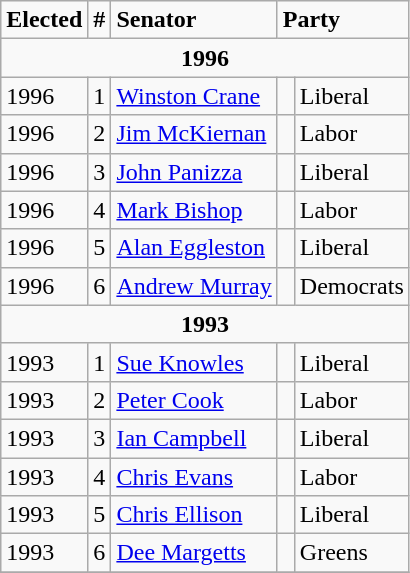<table class="wikitable floatright">
<tr>
<td><strong>Elected</strong></td>
<td><strong>#</strong></td>
<td><strong>Senator</strong></td>
<td colspan="2"><strong>Party</strong></td>
</tr>
<tr>
<td style="text-align:center;" colspan="5"><strong>1996</strong></td>
</tr>
<tr>
<td>1996</td>
<td>1</td>
<td><a href='#'>Winston Crane</a></td>
<td> </td>
<td>Liberal</td>
</tr>
<tr>
<td>1996</td>
<td>2</td>
<td><a href='#'>Jim McKiernan</a></td>
<td> </td>
<td>Labor</td>
</tr>
<tr>
<td>1996</td>
<td>3</td>
<td><a href='#'>John Panizza</a></td>
<td> </td>
<td>Liberal</td>
</tr>
<tr>
<td>1996</td>
<td>4</td>
<td><a href='#'>Mark Bishop</a></td>
<td> </td>
<td>Labor</td>
</tr>
<tr>
<td>1996</td>
<td>5</td>
<td><a href='#'>Alan Eggleston</a></td>
<td> </td>
<td>Liberal</td>
</tr>
<tr>
<td>1996</td>
<td>6</td>
<td><a href='#'>Andrew Murray</a></td>
<td> </td>
<td>Democrats</td>
</tr>
<tr>
<td style="text-align:center;" colspan="5"><strong>1993</strong></td>
</tr>
<tr>
<td>1993</td>
<td>1</td>
<td><a href='#'>Sue Knowles</a></td>
<td> </td>
<td>Liberal</td>
</tr>
<tr>
<td>1993</td>
<td>2</td>
<td><a href='#'>Peter Cook</a></td>
<td> </td>
<td>Labor</td>
</tr>
<tr>
<td>1993</td>
<td>3</td>
<td><a href='#'>Ian Campbell</a></td>
<td> </td>
<td>Liberal</td>
</tr>
<tr>
<td>1993</td>
<td>4</td>
<td><a href='#'>Chris Evans</a></td>
<td> </td>
<td>Labor</td>
</tr>
<tr>
<td>1993</td>
<td>5</td>
<td><a href='#'>Chris Ellison</a></td>
<td> </td>
<td>Liberal</td>
</tr>
<tr>
<td>1993</td>
<td>6</td>
<td><a href='#'>Dee Margetts</a></td>
<td> </td>
<td>Greens</td>
</tr>
<tr>
</tr>
</table>
